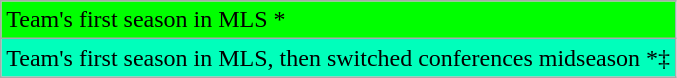<table class="wikitable">
<tr>
<td style="background-color: #0F0;">Team's first season in MLS *</td>
</tr>
<tr>
<td style="background-color: #0FB;">Team's first season in MLS, then switched conferences midseason *‡</td>
</tr>
</table>
